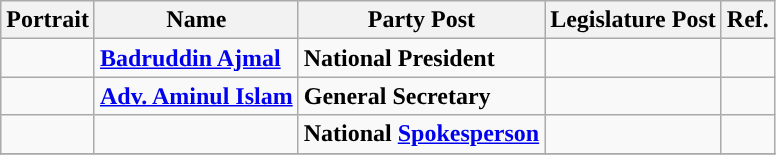<table class="wikitable sortable">
<tr>
<th Style="background-color:">Portrait</th>
<th ! Style="background-color:">Name</th>
<th ! Style="background-color:">Party Post</th>
<th ! Style="background-color:">Legislature Post</th>
<th ! Style="background-color:">Ref.</th>
</tr>
<tr>
<td></td>
<td><strong><a href='#'>Badruddin Ajmal</a></strong></td>
<td><strong>National President</strong></td>
<td></td>
<td></td>
</tr>
<tr>
<td></td>
<td><strong><a href='#'>Adv. Aminul Islam</a></strong></td>
<td><strong>General Secretary</strong></td>
<td></td>
<td></td>
</tr>
<tr>
<td></td>
<td></td>
<td><strong>National <a href='#'>Spokesperson</a></strong></td>
<td></td>
<td></td>
</tr>
<tr>
</tr>
</table>
